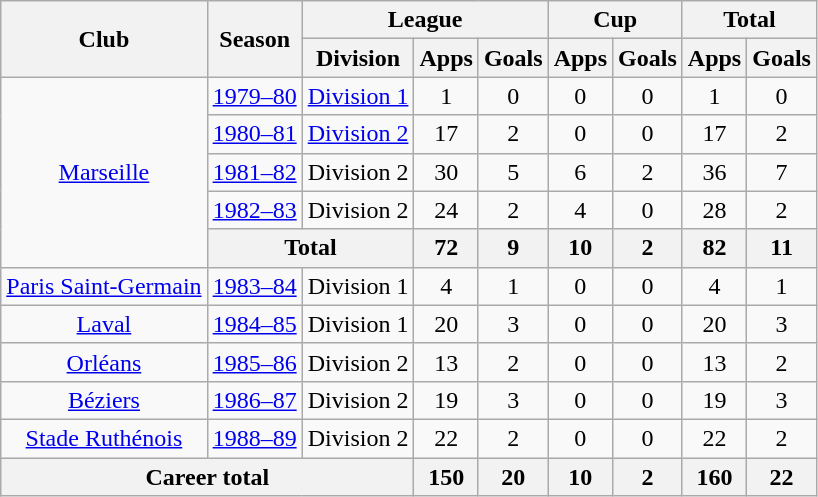<table class="wikitable" style="text-align:center">
<tr>
<th rowspan="2">Club</th>
<th rowspan="2">Season</th>
<th colspan="3">League</th>
<th colspan="2">Cup</th>
<th colspan="2">Total</th>
</tr>
<tr>
<th>Division</th>
<th>Apps</th>
<th>Goals</th>
<th>Apps</th>
<th>Goals</th>
<th>Apps</th>
<th>Goals</th>
</tr>
<tr>
<td rowspan="5"><a href='#'>Marseille</a></td>
<td><a href='#'>1979–80</a></td>
<td><a href='#'>Division 1</a></td>
<td>1</td>
<td>0</td>
<td>0</td>
<td>0</td>
<td>1</td>
<td>0</td>
</tr>
<tr>
<td><a href='#'>1980–81</a></td>
<td><a href='#'>Division 2</a></td>
<td>17</td>
<td>2</td>
<td>0</td>
<td>0</td>
<td>17</td>
<td>2</td>
</tr>
<tr>
<td><a href='#'>1981–82</a></td>
<td>Division 2</td>
<td>30</td>
<td>5</td>
<td>6</td>
<td>2</td>
<td>36</td>
<td>7</td>
</tr>
<tr>
<td><a href='#'>1982–83</a></td>
<td>Division 2</td>
<td>24</td>
<td>2</td>
<td>4</td>
<td>0</td>
<td>28</td>
<td>2</td>
</tr>
<tr>
<th colspan="2">Total</th>
<th>72</th>
<th>9</th>
<th>10</th>
<th>2</th>
<th>82</th>
<th>11</th>
</tr>
<tr>
<td><a href='#'>Paris Saint-Germain</a></td>
<td><a href='#'>1983–84</a></td>
<td>Division 1</td>
<td>4</td>
<td>1</td>
<td>0</td>
<td>0</td>
<td>4</td>
<td>1</td>
</tr>
<tr>
<td><a href='#'>Laval</a></td>
<td><a href='#'>1984–85</a></td>
<td>Division 1</td>
<td>20</td>
<td>3</td>
<td>0</td>
<td>0</td>
<td>20</td>
<td>3</td>
</tr>
<tr>
<td><a href='#'>Orléans</a></td>
<td><a href='#'>1985–86</a></td>
<td>Division 2</td>
<td>13</td>
<td>2</td>
<td>0</td>
<td>0</td>
<td>13</td>
<td>2</td>
</tr>
<tr>
<td><a href='#'>Béziers</a></td>
<td><a href='#'>1986–87</a></td>
<td>Division 2</td>
<td>19</td>
<td>3</td>
<td>0</td>
<td>0</td>
<td>19</td>
<td>3</td>
</tr>
<tr>
<td><a href='#'>Stade Ruthénois</a></td>
<td><a href='#'>1988–89</a></td>
<td>Division 2</td>
<td>22</td>
<td>2</td>
<td>0</td>
<td>0</td>
<td>22</td>
<td>2</td>
</tr>
<tr>
<th colspan="3">Career total</th>
<th>150</th>
<th>20</th>
<th>10</th>
<th>2</th>
<th>160</th>
<th>22</th>
</tr>
</table>
